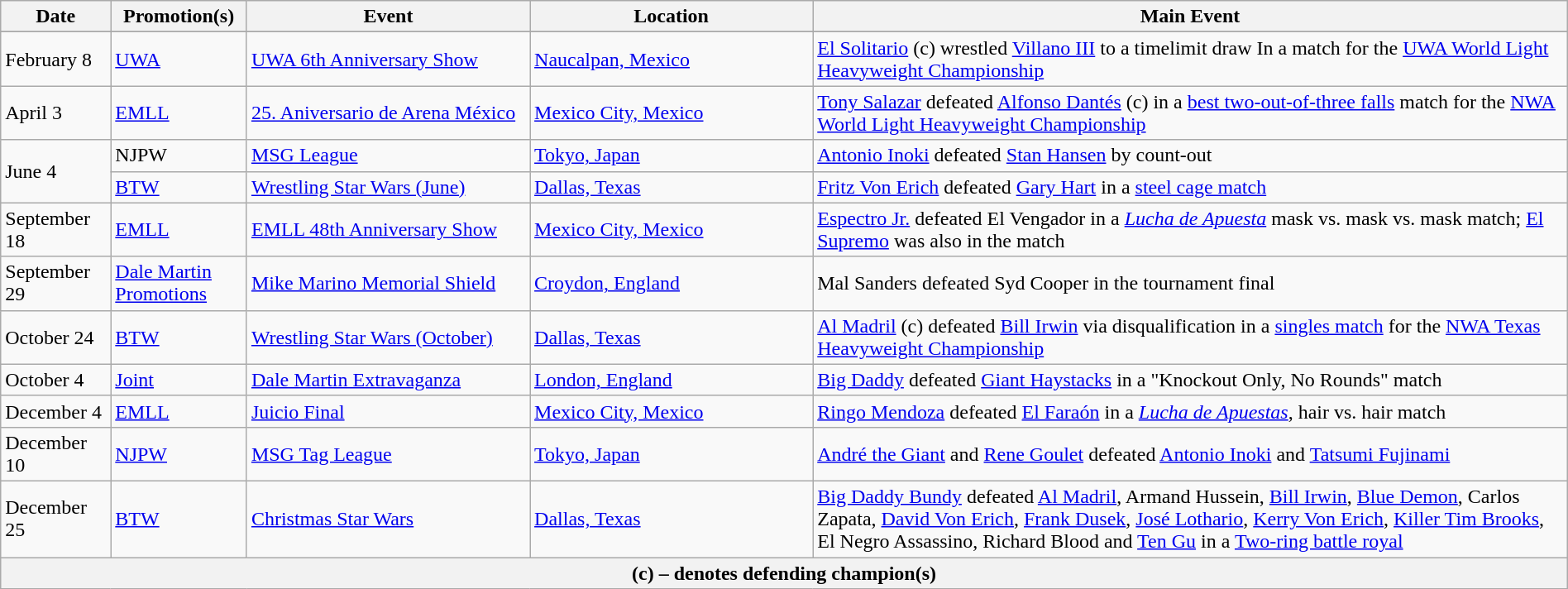<table class="wikitable" style="width:100%;">
<tr>
<th width="5%">Date</th>
<th width="5%">Promotion(s)</th>
<th style="width:15%;">Event</th>
<th style="width:15%;">Location</th>
<th style="width:40%;">Main Event</th>
</tr>
<tr style="width:20%;" |Notes>
</tr>
<tr>
<td>February 8</td>
<td><a href='#'>UWA</a></td>
<td><a href='#'>UWA 6th Anniversary Show</a></td>
<td><a href='#'>Naucalpan, Mexico</a></td>
<td><a href='#'>El Solitario</a> (c) wrestled <a href='#'>Villano III</a> to a timelimit draw In a match for the <a href='#'>UWA World Light Heavyweight Championship</a></td>
</tr>
<tr>
<td>April 3</td>
<td><a href='#'>EMLL</a></td>
<td><a href='#'>25. Aniversario de Arena México</a></td>
<td><a href='#'>Mexico City, Mexico</a></td>
<td><a href='#'>Tony Salazar</a> defeated <a href='#'>Alfonso Dantés</a> (c) in a <a href='#'>best two-out-of-three falls</a> match for the <a href='#'>NWA World Light Heavyweight Championship</a></td>
</tr>
<tr>
<td rowspan="2">June 4</td>
<td>NJPW</td>
<td><a href='#'>MSG League</a></td>
<td><a href='#'>Tokyo, Japan</a></td>
<td><a href='#'>Antonio Inoki</a> defeated <a href='#'>Stan Hansen</a> by count-out</td>
</tr>
<tr>
<td><a href='#'>BTW</a></td>
<td><a href='#'>Wrestling Star Wars (June)</a></td>
<td><a href='#'>Dallas, Texas</a></td>
<td><a href='#'>Fritz Von Erich</a> defeated <a href='#'>Gary Hart</a> in a <a href='#'>steel cage match</a></td>
</tr>
<tr>
<td>September 18</td>
<td><a href='#'>EMLL</a></td>
<td><a href='#'>EMLL 48th Anniversary Show</a></td>
<td><a href='#'>Mexico City, Mexico</a></td>
<td><a href='#'>Espectro Jr.</a> defeated El Vengador in a <em><a href='#'>Lucha de Apuesta</a></em> mask vs. mask vs. mask match; <a href='#'>El Supremo</a> was also in the match</td>
</tr>
<tr>
<td>September 29</td>
<td><a href='#'>Dale Martin Promotions</a></td>
<td><a href='#'>Mike Marino Memorial Shield</a></td>
<td><a href='#'>Croydon, England</a></td>
<td>Mal Sanders defeated Syd Cooper in the tournament final</td>
</tr>
<tr>
<td>October 24</td>
<td><a href='#'>BTW</a></td>
<td><a href='#'>Wrestling Star Wars (October)</a></td>
<td><a href='#'>Dallas, Texas</a></td>
<td><a href='#'>Al Madril</a> (c) defeated <a href='#'>Bill Irwin</a> via disqualification in a <a href='#'>singles match</a> for the <a href='#'>NWA Texas Heavyweight Championship</a></td>
</tr>
<tr>
<td>October 4</td>
<td><a href='#'>Joint</a></td>
<td><a href='#'>Dale Martin Extravaganza</a></td>
<td><a href='#'>London, England</a></td>
<td><a href='#'>Big Daddy</a> defeated <a href='#'>Giant Haystacks</a> in a "Knockout Only, No Rounds" match</td>
</tr>
<tr>
<td>December 4</td>
<td><a href='#'>EMLL</a></td>
<td><a href='#'>Juicio Final</a></td>
<td><a href='#'>Mexico City, Mexico</a></td>
<td><a href='#'>Ringo Mendoza</a> defeated <a href='#'>El Faraón</a> in a <em><a href='#'>Lucha de Apuestas</a></em>, hair vs. hair match</td>
</tr>
<tr>
<td>December 10</td>
<td><a href='#'>NJPW</a></td>
<td><a href='#'>MSG Tag League</a></td>
<td><a href='#'>Tokyo, Japan</a></td>
<td><a href='#'>André the Giant</a> and <a href='#'>Rene Goulet</a> defeated <a href='#'>Antonio Inoki</a> and <a href='#'>Tatsumi Fujinami</a></td>
</tr>
<tr>
<td>December 25</td>
<td><a href='#'>BTW</a></td>
<td><a href='#'>Christmas Star Wars</a></td>
<td><a href='#'>Dallas, Texas</a></td>
<td><a href='#'>Big Daddy Bundy</a> defeated <a href='#'>Al Madril</a>, Armand Hussein, <a href='#'>Bill Irwin</a>, <a href='#'>Blue Demon</a>, Carlos Zapata, <a href='#'>David Von Erich</a>, <a href='#'>Frank Dusek</a>, <a href='#'>José Lothario</a>, <a href='#'>Kerry Von Erich</a>, <a href='#'>Killer Tim Brooks</a>, El Negro Assassino, Richard Blood and <a href='#'>Ten Gu</a> in a <a href='#'>Two-ring battle royal</a></td>
</tr>
<tr>
<th colspan="5">(c) – denotes defending champion(s)</th>
</tr>
</table>
